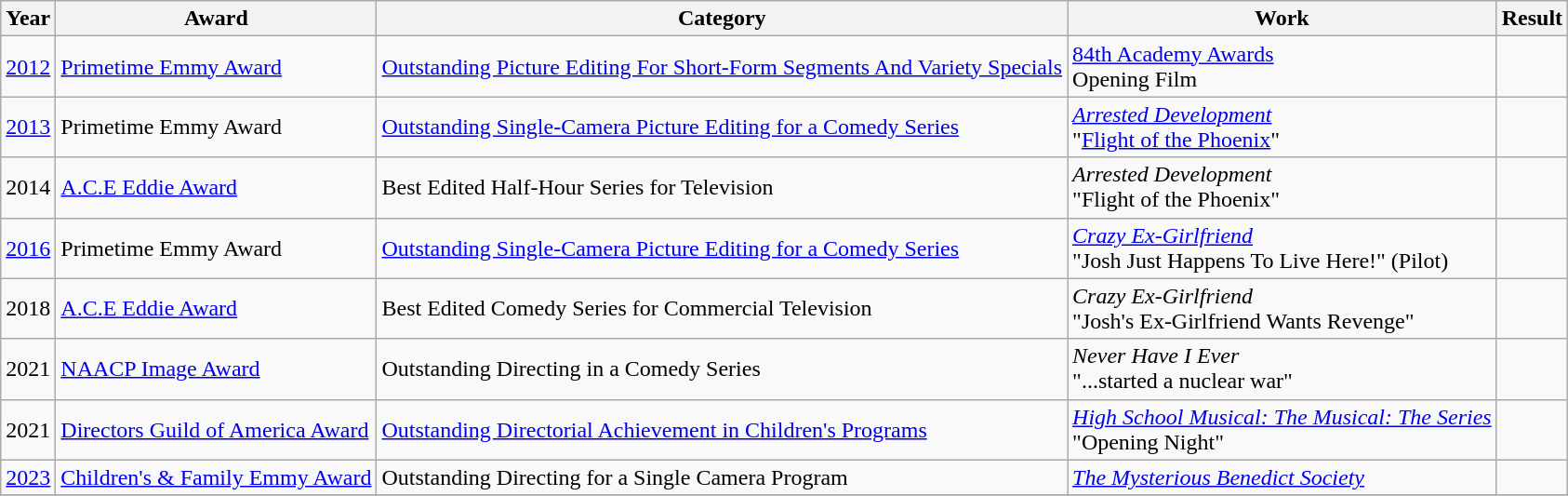<table class="wikitable sortable">
<tr>
<th>Year</th>
<th>Award</th>
<th>Category</th>
<th>Work</th>
<th>Result</th>
</tr>
<tr>
<td><a href='#'>2012</a></td>
<td><a href='#'>Primetime Emmy Award</a></td>
<td><a href='#'>Outstanding Picture Editing For Short-Form Segments And Variety Specials</a></td>
<td><a href='#'>84th Academy Awards</a><br>Opening Film</td>
<td></td>
</tr>
<tr>
<td><a href='#'>2013</a></td>
<td>Primetime Emmy Award</td>
<td><a href='#'>Outstanding Single-Camera Picture Editing for a Comedy Series</a></td>
<td><em><a href='#'>Arrested Development</a></em><br>"<a href='#'>Flight of the Phoenix</a>"</td>
<td></td>
</tr>
<tr>
<td>2014</td>
<td><a href='#'>A.C.E Eddie Award</a></td>
<td>Best Edited Half-Hour Series for Television</td>
<td><em>Arrested Development</em><br>"Flight of the Phoenix"</td>
<td></td>
</tr>
<tr>
<td><a href='#'>2016</a></td>
<td>Primetime Emmy Award</td>
<td><a href='#'>Outstanding Single-Camera Picture Editing for a Comedy Series</a></td>
<td><em><a href='#'>Crazy Ex-Girlfriend</a></em><br>"Josh Just Happens To Live Here!" (Pilot)</td>
<td></td>
</tr>
<tr>
<td>2018</td>
<td><a href='#'>A.C.E Eddie Award</a></td>
<td>Best Edited Comedy Series for Commercial Television</td>
<td><em>Crazy Ex-Girlfriend</em><br>"Josh's Ex-Girlfriend Wants Revenge"</td>
<td></td>
</tr>
<tr>
<td>2021</td>
<td><a href='#'>NAACP Image Award</a></td>
<td>Outstanding Directing in a Comedy Series</td>
<td><em>Never Have I Ever</em><br>"...started a nuclear war"</td>
<td></td>
</tr>
<tr>
<td>2021</td>
<td><a href='#'>Directors Guild of America Award</a></td>
<td><a href='#'>Outstanding Directorial Achievement in Children's Programs</a></td>
<td><em><a href='#'>High School Musical: The Musical: The Series</a></em><br>"Opening Night"</td>
<td></td>
</tr>
<tr>
<td><a href='#'>2023</a></td>
<td><a href='#'>Children's & Family Emmy Award</a></td>
<td>Outstanding Directing for a Single Camera Program</td>
<td><em><a href='#'>The Mysterious Benedict Society</a></em></td>
<td></td>
</tr>
<tr>
</tr>
</table>
